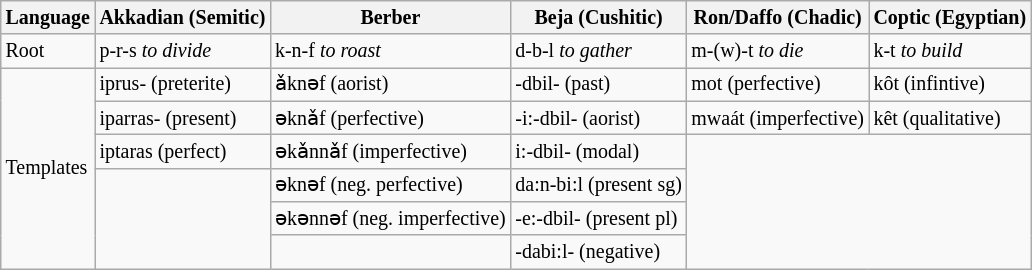<table class="wikitable" style="font-size:smaller;">
<tr>
<th>Language</th>
<th>Akkadian (Semitic)</th>
<th>Berber</th>
<th>Beja (Cushitic)</th>
<th>Ron/Daffo (Chadic)</th>
<th>Coptic (Egyptian)</th>
</tr>
<tr>
<td>Root</td>
<td>p-r-s <em>to divide</em></td>
<td>k-n-f <em>to roast</em></td>
<td>d-b-l <em>to gather</em></td>
<td>m-(w)-t <em>to die</em></td>
<td>k-t <em>to build</em></td>
</tr>
<tr>
<td rowspan="6">Templates</td>
<td>iprus- (preterite)</td>
<td>ǎknəf (aorist)</td>
<td>-dbil- (past)</td>
<td>mot (perfective)</td>
<td>kôt (infintive)</td>
</tr>
<tr>
<td>iparras- (present)</td>
<td>əknǎf (perfective)</td>
<td>-i:-dbil- (aorist)</td>
<td>mwaát (imperfective)</td>
<td>kêt (qualitative)</td>
</tr>
<tr>
<td>iptaras (perfect)</td>
<td>əkǎnnǎf (imperfective)</td>
<td>i:-dbil- (modal)</td>
</tr>
<tr>
<td rowspan="3"></td>
<td>əknəf (neg. perfective)</td>
<td>da:n-bi:l (present sg)</td>
</tr>
<tr>
<td>əkənnəf (neg. imperfective)</td>
<td>-e:-dbil- (present pl)</td>
</tr>
<tr>
<td></td>
<td>-dabi:l- (negative)</td>
</tr>
</table>
